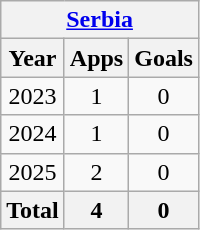<table class="wikitable" style="text-align:center">
<tr>
<th colspan=5><a href='#'>Serbia</a></th>
</tr>
<tr>
<th>Year</th>
<th>Apps</th>
<th>Goals</th>
</tr>
<tr>
<td>2023</td>
<td>1</td>
<td>0</td>
</tr>
<tr>
<td>2024</td>
<td>1</td>
<td>0</td>
</tr>
<tr>
<td>2025</td>
<td>2</td>
<td>0</td>
</tr>
<tr>
<th>Total</th>
<th>4</th>
<th>0</th>
</tr>
</table>
